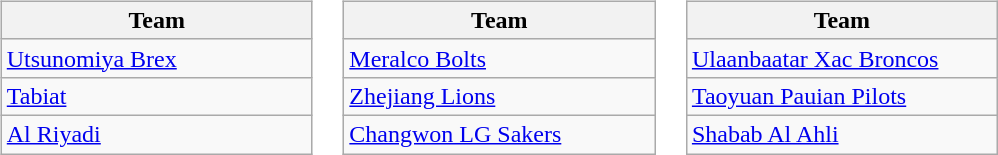<table>
<tr>
<td><br><table class="wikitable">
<tr>
<th width="200">Team</th>
</tr>
<tr>
<td> <a href='#'>Utsunomiya Brex</a></td>
</tr>
<tr>
<td> <a href='#'>Tabiat</a></td>
</tr>
<tr>
<td> <a href='#'>Al Riyadi</a></td>
</tr>
</table>
</td>
<td><br><table class="wikitable">
<tr>
<th width="200">Team</th>
</tr>
<tr>
<td> <a href='#'>Meralco Bolts</a></td>
</tr>
<tr>
<td> <a href='#'>Zhejiang Lions</a></td>
</tr>
<tr>
<td> <a href='#'>Changwon LG Sakers</a></td>
</tr>
</table>
</td>
<td><br><table class="wikitable">
<tr>
<th width="200">Team</th>
</tr>
<tr>
<td> <a href='#'>Ulaanbaatar Xac Broncos</a></td>
</tr>
<tr>
<td> <a href='#'>Taoyuan Pauian Pilots</a></td>
</tr>
<tr>
<td> <a href='#'>Shabab Al Ahli</a></td>
</tr>
</table>
</td>
</tr>
</table>
